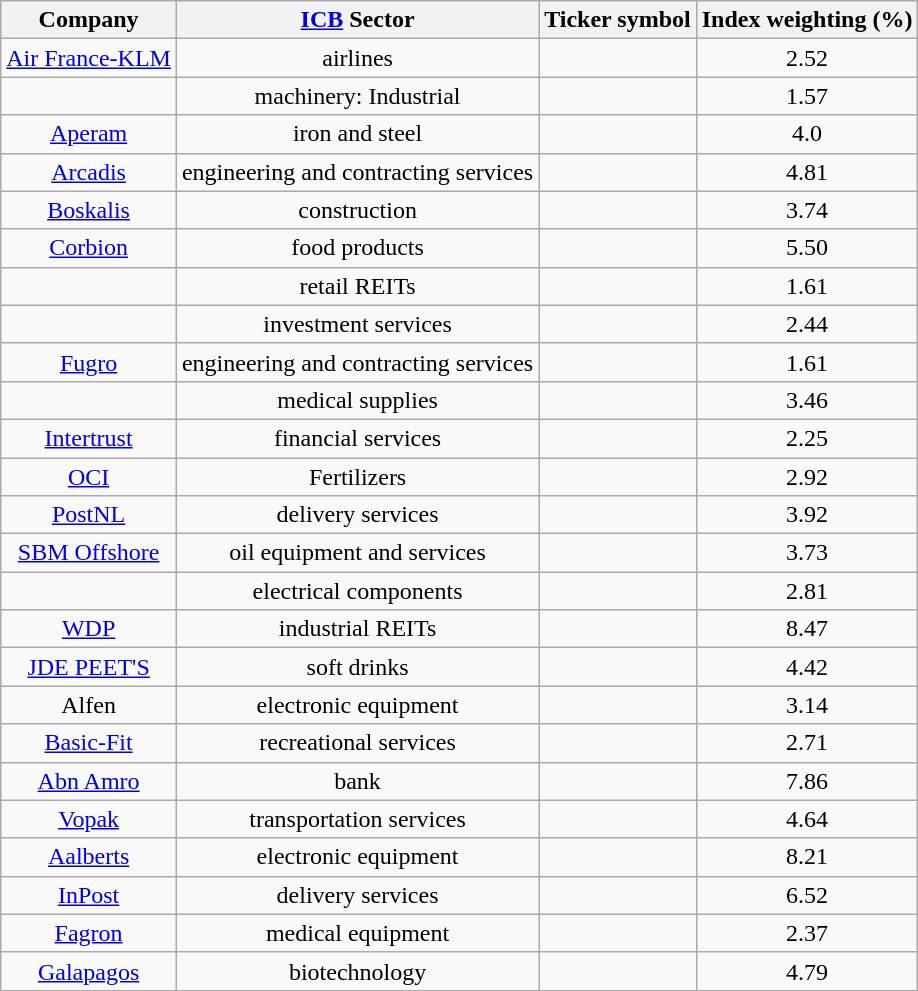<table class="wikitable sortable" style="text-align: center;" cellpadding=2 cellspacing=2>
<tr>
<th>Company</th>
<th><a href='#'>ICB</a> Sector</th>
<th>Ticker symbol</th>
<th>Index weighting (%)</th>
</tr>
<tr>
<td><a href='#'>Air France-KLM</a></td>
<td>airlines</td>
<td></td>
<td>2.52</td>
</tr>
<tr>
<td></td>
<td>machinery: Industrial</td>
<td></td>
<td>1.57</td>
</tr>
<tr>
<td><a href='#'>Aperam</a></td>
<td>iron and steel</td>
<td></td>
<td>4.0</td>
</tr>
<tr>
<td><a href='#'>Arcadis</a></td>
<td>engineering and contracting services</td>
<td></td>
<td>4.81</td>
</tr>
<tr>
<td><a href='#'>Boskalis</a></td>
<td>construction</td>
<td></td>
<td>3.74</td>
</tr>
<tr>
<td><a href='#'>Corbion</a></td>
<td>food products</td>
<td></td>
<td>5.50</td>
</tr>
<tr>
<td></td>
<td>retail REITs</td>
<td></td>
<td>1.61</td>
</tr>
<tr>
<td></td>
<td>investment services</td>
<td></td>
<td>2.44</td>
</tr>
<tr>
<td><a href='#'>Fugro</a></td>
<td>engineering and contracting services</td>
<td></td>
<td>1.61</td>
</tr>
<tr>
<td></td>
<td>medical supplies</td>
<td></td>
<td>3.46</td>
</tr>
<tr>
<td><a href='#'>Intertrust</a></td>
<td>financial services</td>
<td></td>
<td>2.25</td>
</tr>
<tr>
<td><a href='#'>OCI</a></td>
<td>Fertilizers</td>
<td></td>
<td>2.92</td>
</tr>
<tr>
<td><a href='#'>PostNL</a></td>
<td>delivery services</td>
<td></td>
<td>3.92</td>
</tr>
<tr>
<td><a href='#'>SBM Offshore</a></td>
<td>oil equipment and services</td>
<td></td>
<td>3.73</td>
</tr>
<tr>
<td></td>
<td>electrical components</td>
<td></td>
<td>2.81</td>
</tr>
<tr>
<td><a href='#'>WDP</a></td>
<td>industrial REITs</td>
<td></td>
<td>8.47</td>
</tr>
<tr>
<td><a href='#'>JDE PEET'S</a></td>
<td>soft drinks</td>
<td></td>
<td>4.42</td>
</tr>
<tr>
<td>Alfen</td>
<td>electronic equipment</td>
<td></td>
<td>3.14</td>
</tr>
<tr>
<td><a href='#'>Basic-Fit</a></td>
<td>recreational services</td>
<td></td>
<td>2.71</td>
</tr>
<tr>
<td><a href='#'>Abn Amro</a></td>
<td>bank</td>
<td></td>
<td>7.86</td>
</tr>
<tr>
<td><a href='#'>Vopak</a></td>
<td>transportation services</td>
<td></td>
<td>4.64</td>
</tr>
<tr>
<td><a href='#'>Aalberts</a></td>
<td>electronic equipment</td>
<td></td>
<td>8.21</td>
</tr>
<tr>
<td><a href='#'>InPost</a></td>
<td>delivery services</td>
<td></td>
<td>6.52</td>
</tr>
<tr>
<td><a href='#'>Fagron</a></td>
<td>medical equipment</td>
<td></td>
<td>2.37</td>
</tr>
<tr>
<td><a href='#'>Galapagos</a></td>
<td>biotechnology</td>
<td></td>
<td>4.79</td>
</tr>
<tr>
</tr>
</table>
